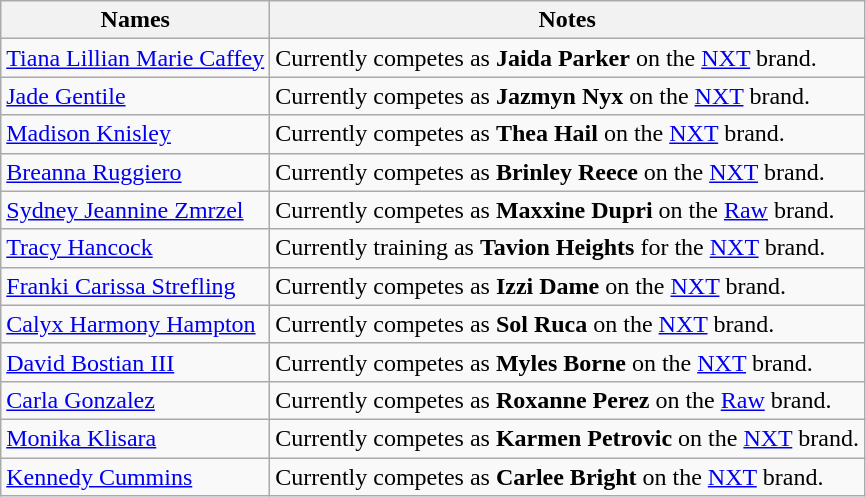<table class="wikitable sortable">
<tr>
<th>Names</th>
<th>Notes</th>
</tr>
<tr>
<td><a href='#'>Tiana Lillian Marie Caffey</a></td>
<td>Currently competes as <strong>Jaida Parker</strong> on the <a href='#'>NXT</a> brand.</td>
</tr>
<tr>
<td><a href='#'>Jade Gentile</a></td>
<td>Currently competes as <strong>Jazmyn Nyx</strong> on the <a href='#'>NXT</a> brand.</td>
</tr>
<tr>
<td><a href='#'>Madison Knisley</a></td>
<td>Currently competes as <strong>Thea Hail</strong> on the <a href='#'>NXT</a> brand.</td>
</tr>
<tr>
<td><a href='#'>Breanna Ruggiero</a></td>
<td>Currently competes as <strong>Brinley Reece</strong> on the <a href='#'>NXT</a> brand.</td>
</tr>
<tr>
<td><a href='#'>Sydney Jeannine Zmrzel</a></td>
<td>Currently competes as <strong>Maxxine Dupri</strong> on the <a href='#'>Raw</a> brand.</td>
</tr>
<tr>
<td><a href='#'>Tracy Hancock</a></td>
<td>Currently training as <strong>Tavion Heights</strong> for the <a href='#'>NXT</a> brand.</td>
</tr>
<tr>
<td><a href='#'>Franki Carissa Strefling</a></td>
<td>Currently competes as <strong>Izzi Dame</strong> on the <a href='#'>NXT</a> brand.</td>
</tr>
<tr>
<td><a href='#'>Calyx Harmony Hampton</a></td>
<td>Currently competes as <strong>Sol Ruca</strong> on the <a href='#'>NXT</a> brand.</td>
</tr>
<tr>
<td><a href='#'>David Bostian III</a></td>
<td>Currently competes as <strong>Myles Borne</strong> on the <a href='#'>NXT</a> brand.</td>
</tr>
<tr>
<td><a href='#'>Carla Gonzalez</a></td>
<td>Currently competes as <strong>Roxanne Perez</strong> on the <a href='#'>Raw</a> brand.</td>
</tr>
<tr>
<td><a href='#'>Monika Klisara</a></td>
<td>Currently competes as <strong>Karmen Petrovic</strong> on the <a href='#'>NXT</a> brand.</td>
</tr>
<tr>
<td><a href='#'>Kennedy Cummins</a></td>
<td>Currently competes as <strong>Carlee Bright</strong> on the <a href='#'>NXT</a> brand.</td>
</tr>
</table>
